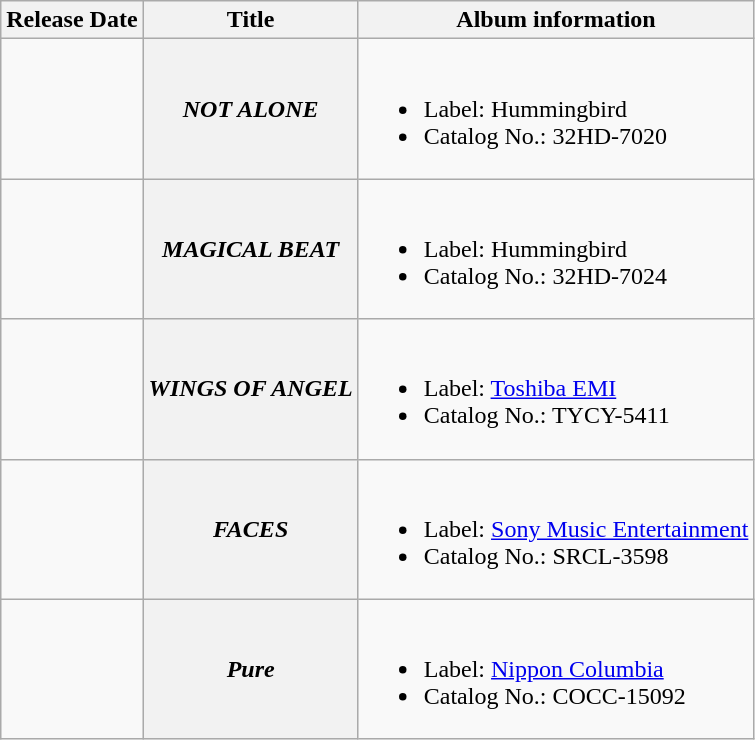<table class="wikitable plainrowheaders">
<tr>
<th>Release Date</th>
<th>Title</th>
<th>Album information</th>
</tr>
<tr>
<td></td>
<th scope="row"><em>NOT ALONE</em></th>
<td><br><ul><li>Label: Hummingbird</li><li>Catalog No.: 32HD-7020</li></ul></td>
</tr>
<tr>
<td></td>
<th scope="row"><em>MAGICAL BEAT</em></th>
<td><br><ul><li>Label: Hummingbird</li><li>Catalog No.: 32HD-7024</li></ul></td>
</tr>
<tr>
<td></td>
<th scope="row"><em>WINGS OF ANGEL</em></th>
<td><br><ul><li>Label: <a href='#'>Toshiba EMI</a></li><li>Catalog No.: TYCY-5411</li></ul></td>
</tr>
<tr>
<td></td>
<th scope="row"><em>FACES</em></th>
<td><br><ul><li>Label: <a href='#'>Sony Music Entertainment</a></li><li>Catalog No.: SRCL-3598</li></ul></td>
</tr>
<tr>
<td></td>
<th scope="row"><em>Pure</em></th>
<td><br><ul><li>Label: <a href='#'>Nippon Columbia</a></li><li>Catalog No.: COCC-15092</li></ul></td>
</tr>
</table>
